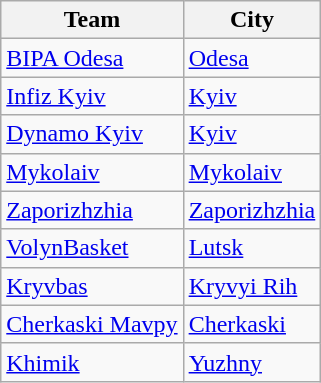<table class="wikitable sortable">
<tr>
<th>Team</th>
<th>City</th>
</tr>
<tr>
<td><a href='#'>BIPA Odesa</a></td>
<td><a href='#'>Odesa</a></td>
</tr>
<tr>
<td><a href='#'>Infiz Kyiv</a></td>
<td><a href='#'>Kyiv</a></td>
</tr>
<tr>
<td><a href='#'>Dynamo Kyiv</a></td>
<td><a href='#'>Kyiv</a></td>
</tr>
<tr>
<td><a href='#'>Mykolaiv</a></td>
<td><a href='#'>Mykolaiv</a></td>
</tr>
<tr>
<td><a href='#'>Zaporizhzhia</a></td>
<td><a href='#'>Zaporizhzhia</a></td>
</tr>
<tr>
<td><a href='#'>VolynBasket</a></td>
<td><a href='#'>Lutsk</a></td>
</tr>
<tr>
<td><a href='#'>Kryvbas</a></td>
<td><a href='#'>Kryvyi Rih</a></td>
</tr>
<tr>
<td><a href='#'>Cherkaski Mavpy</a></td>
<td><a href='#'>Cherkaski</a></td>
</tr>
<tr>
<td><a href='#'>Khimik</a></td>
<td><a href='#'>Yuzhny</a></td>
</tr>
</table>
